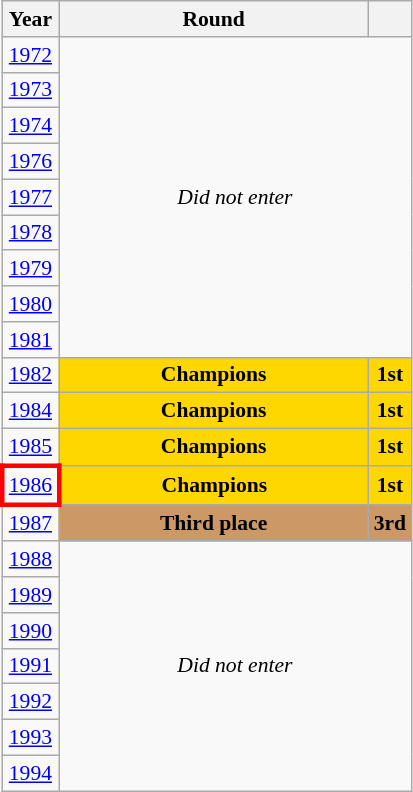<table class="wikitable" style="text-align: center; font-size:90%">
<tr>
<th>Year</th>
<th style="width:200px">Round</th>
<th></th>
</tr>
<tr>
<td><a href='#'>1972</a></td>
<td colspan="2" rowspan="9"><em>Did not enter</em></td>
</tr>
<tr>
<td><a href='#'>1973</a></td>
</tr>
<tr>
<td><a href='#'>1974</a></td>
</tr>
<tr>
<td><a href='#'>1976</a></td>
</tr>
<tr>
<td><a href='#'>1977</a></td>
</tr>
<tr>
<td><a href='#'>1978</a></td>
</tr>
<tr>
<td><a href='#'>1979</a></td>
</tr>
<tr>
<td><a href='#'>1980</a></td>
</tr>
<tr>
<td><a href='#'>1981</a></td>
</tr>
<tr>
<td><a href='#'>1982</a></td>
<td bgcolor=Gold><strong>Champions</strong></td>
<td bgcolor=Gold><strong>1st</strong></td>
</tr>
<tr>
<td><a href='#'>1984</a></td>
<td bgcolor=Gold><strong>Champions</strong></td>
<td bgcolor=Gold><strong>1st</strong></td>
</tr>
<tr>
<td><a href='#'>1985</a></td>
<td bgcolor=Gold><strong>Champions</strong></td>
<td bgcolor=Gold><strong>1st</strong></td>
</tr>
<tr>
<td style="border: 3px solid red"><a href='#'>1986</a></td>
<td bgcolor=Gold><strong>Champions</strong></td>
<td bgcolor=Gold><strong>1st</strong></td>
</tr>
<tr>
<td><a href='#'>1987</a></td>
<td bgcolor="cc9966"><strong>Third place</strong></td>
<td bgcolor="cc9966"><strong>3rd</strong></td>
</tr>
<tr>
<td><a href='#'>1988</a></td>
<td colspan="2" rowspan="7"><em>Did not enter</em></td>
</tr>
<tr>
<td><a href='#'>1989</a></td>
</tr>
<tr>
<td><a href='#'>1990</a></td>
</tr>
<tr>
<td><a href='#'>1991</a></td>
</tr>
<tr>
<td><a href='#'>1992</a></td>
</tr>
<tr>
<td><a href='#'>1993</a></td>
</tr>
<tr>
<td><a href='#'>1994</a></td>
</tr>
</table>
